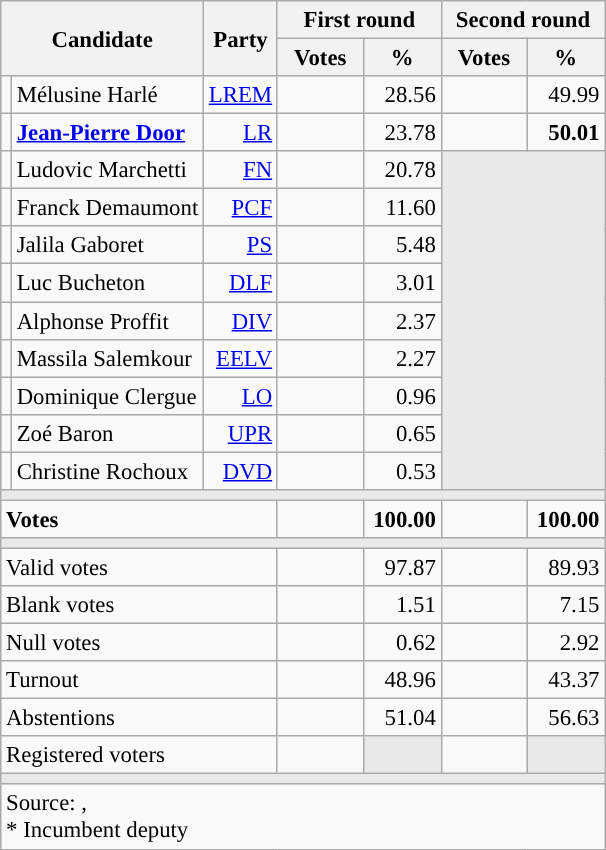<table class="wikitable" style="text-align:right;font-size:95%;">
<tr>
<th rowspan="2" colspan="2">Candidate</th>
<th rowspan="2">Party</th>
<th colspan="2">First round</th>
<th colspan="2">Second round</th>
</tr>
<tr>
<th style="width:50px;">Votes</th>
<th style="width:45px;">%</th>
<th style="width:50px;">Votes</th>
<th style="width:45px;">%</th>
</tr>
<tr>
<td style="background:"></td>
<td style="text-align:left;">Mélusine Harlé</td>
<td><a href='#'>LREM</a></td>
<td></td>
<td>28.56</td>
<td></td>
<td>49.99</td>
</tr>
<tr>
<td style="background:"></td>
<td style="text-align:left;"><strong><a href='#'>Jean-Pierre Door</a></strong></td>
<td><a href='#'>LR</a></td>
<td></td>
<td>23.78</td>
<td><strong></strong></td>
<td><strong>50.01</strong></td>
</tr>
<tr>
<td style="background:"></td>
<td style="text-align:left;">Ludovic Marchetti</td>
<td><a href='#'>FN</a></td>
<td></td>
<td>20.78</td>
<td colspan="2" rowspan="9" style="background:#E9E9E9;"></td>
</tr>
<tr>
<td style="background:"></td>
<td style="text-align:left;">Franck Demaumont</td>
<td><a href='#'>PCF</a></td>
<td></td>
<td>11.60</td>
</tr>
<tr>
<td style="background:"></td>
<td style="text-align:left;">Jalila Gaboret</td>
<td><a href='#'>PS</a></td>
<td></td>
<td>5.48</td>
</tr>
<tr>
<td style="background:"></td>
<td style="text-align:left;">Luc Bucheton</td>
<td><a href='#'>DLF</a></td>
<td></td>
<td>3.01</td>
</tr>
<tr>
<td style="background:"></td>
<td style="text-align:left;">Alphonse Proffit</td>
<td><a href='#'>DIV</a></td>
<td></td>
<td>2.37</td>
</tr>
<tr>
<td style="background:"></td>
<td style="text-align:left;">Massila Salemkour</td>
<td><a href='#'>EELV</a></td>
<td></td>
<td>2.27</td>
</tr>
<tr>
<td style="background:"></td>
<td style="text-align:left;">Dominique Clergue</td>
<td><a href='#'>LO</a></td>
<td></td>
<td>0.96</td>
</tr>
<tr>
<td style="background:"></td>
<td style="text-align:left;">Zoé Baron</td>
<td><a href='#'>UPR</a></td>
<td></td>
<td>0.65</td>
</tr>
<tr>
<td style="background:"></td>
<td style="text-align:left;">Christine Rochoux</td>
<td><a href='#'>DVD</a></td>
<td></td>
<td>0.53</td>
</tr>
<tr>
<td colspan="7" style="background:#E9E9E9;"></td>
</tr>
<tr style="font-weight:bold;">
<td colspan="3" style="text-align:left;">Votes</td>
<td></td>
<td>100.00</td>
<td></td>
<td>100.00</td>
</tr>
<tr>
<td colspan="7" style="background:#E9E9E9;"></td>
</tr>
<tr>
<td colspan="3" style="text-align:left;">Valid votes</td>
<td></td>
<td>97.87</td>
<td></td>
<td>89.93</td>
</tr>
<tr>
<td colspan="3" style="text-align:left;">Blank votes</td>
<td></td>
<td>1.51</td>
<td></td>
<td>7.15</td>
</tr>
<tr>
<td colspan="3" style="text-align:left;">Null votes</td>
<td></td>
<td>0.62</td>
<td></td>
<td>2.92</td>
</tr>
<tr>
<td colspan="3" style="text-align:left;">Turnout</td>
<td></td>
<td>48.96</td>
<td></td>
<td>43.37</td>
</tr>
<tr>
<td colspan="3" style="text-align:left;">Abstentions</td>
<td></td>
<td>51.04</td>
<td></td>
<td>56.63</td>
</tr>
<tr>
<td colspan="3" style="text-align:left;">Registered voters</td>
<td></td>
<td style="background:#E9E9E9;"></td>
<td></td>
<td style="background:#E9E9E9;"></td>
</tr>
<tr>
<td colspan="7" style="background:#E9E9E9;"></td>
</tr>
<tr>
<td colspan="7" style="text-align:left;">Source: , <br>* Incumbent deputy</td>
</tr>
</table>
